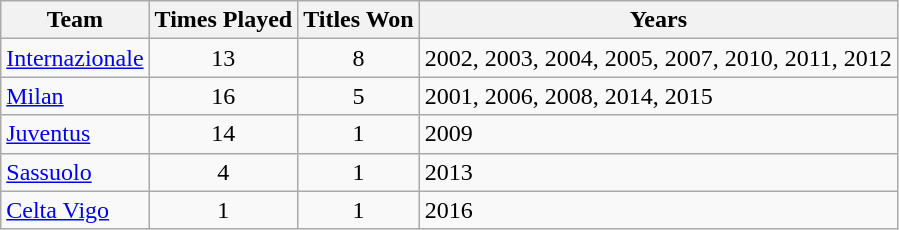<table class="wikitable">
<tr>
<th>Team</th>
<th>Times Played</th>
<th>Titles Won</th>
<th>Years</th>
</tr>
<tr>
<td> <a href='#'>Internazionale</a></td>
<td style="text-align:center">13</td>
<td style="text-align:center">8</td>
<td>2002, 2003, 2004, 2005, 2007, 2010, 2011, 2012</td>
</tr>
<tr>
<td> <a href='#'>Milan</a></td>
<td style="text-align:center">16</td>
<td style="text-align:center">5</td>
<td>2001, 2006, 2008, 2014, 2015</td>
</tr>
<tr>
<td> <a href='#'>Juventus</a></td>
<td style="text-align:center">14</td>
<td style="text-align:center">1</td>
<td>2009</td>
</tr>
<tr>
<td> <a href='#'>Sassuolo</a></td>
<td style="text-align:center">4</td>
<td style="text-align:center">1</td>
<td>2013</td>
</tr>
<tr>
<td> <a href='#'>Celta Vigo</a></td>
<td style="text-align:center">1</td>
<td style="text-align:center">1</td>
<td>2016</td>
</tr>
</table>
